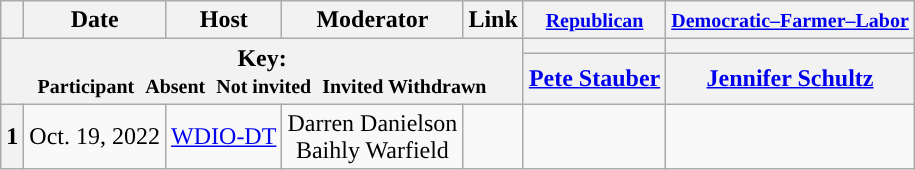<table class="wikitable" style="text-align:center;">
<tr>
<th scope="col"></th>
<th scope="col">Date</th>
<th scope="col">Host</th>
<th scope="col">Moderator</th>
<th scope="col">Link</th>
<th scope="col"><small><a href='#'>Republican</a></small></th>
<th scope="col"><small><a href='#'>Democratic–Farmer–Labor</a></small></th>
</tr>
<tr>
<th colspan="5" rowspan="2">Key:<br> <small>Participant </small>  <small>Absent </small>  <small>Not invited </small>  <small>Invited  Withdrawn</small></th>
<th scope="col" style="background:"></th>
<th scope="col" style="background:"></th>
</tr>
<tr>
<th scope="col"><a href='#'>Pete Stauber</a></th>
<th scope="col"><a href='#'>Jennifer Schultz</a></th>
</tr>
<tr>
<th>1</th>
<td style="white-space:nowrap;">Oct. 19, 2022</td>
<td style="white-space:nowrap;"><a href='#'>WDIO-DT</a></td>
<td style="white-space:nowrap;">Darren Danielson<br>Baihly Warfield</td>
<td style="white-space:nowrap;"></td>
<td></td>
<td></td>
</tr>
</table>
